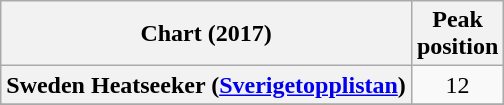<table class="wikitable sortable plainrowheaders" style="text-align:center">
<tr>
<th scope="col">Chart (2017)</th>
<th scope="col">Peak<br> position</th>
</tr>
<tr>
<th scope="row">Sweden Heatseeker (<a href='#'>Sverigetopplistan</a>)</th>
<td>12</td>
</tr>
<tr>
</tr>
<tr>
</tr>
</table>
